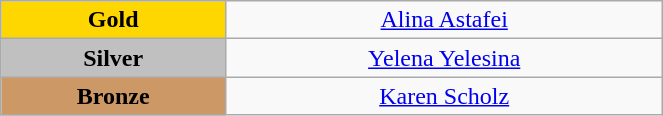<table class="wikitable" style="text-align:center; " width="35%">
<tr>
<td bgcolor="gold"><strong>Gold</strong></td>
<td><a href='#'>Alina Astafei</a><br>  <small><em></em></small></td>
</tr>
<tr>
<td bgcolor="silver"><strong>Silver</strong></td>
<td><a href='#'>Yelena Yelesina</a><br>  <small><em></em></small></td>
</tr>
<tr>
<td bgcolor="CC9966"><strong>Bronze</strong></td>
<td><a href='#'>Karen Scholz</a><br>  <small><em></em></small></td>
</tr>
</table>
